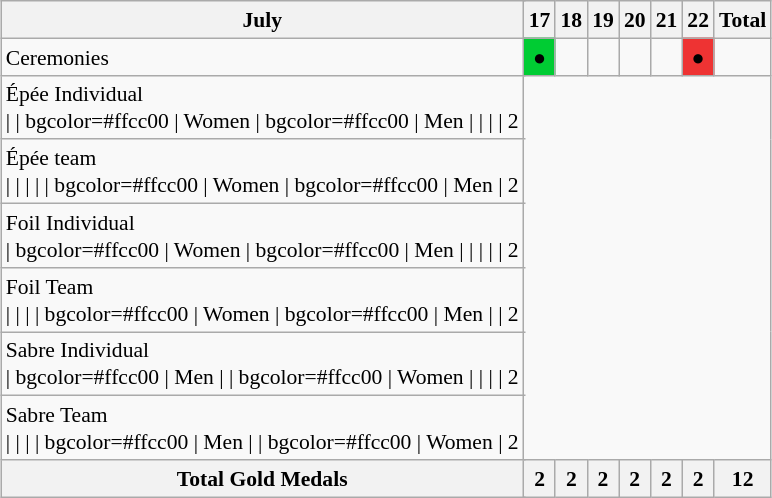<table class="wikitable" style="margin:0.5em auto; font-size:90%; line-height:1.25em;">
<tr>
<th colspan="2">July</th>
<th>17</th>
<th>18</th>
<th>19</th>
<th>20</th>
<th>21</th>
<th>22</th>
<th>Total</th>
</tr>
<tr>
<td colspan="2">Ceremonies</td>
<td bgcolor=#00cc33 align=center>●</td>
<td></td>
<td></td>
<td></td>
<td></td>
<td bgcolor=#ee3333 align=center>●</td>
<td></td>
</tr>
<tr align="center">
<td colspan="2" align="left">Épée Individual<br>| 
| bgcolor=#ffcc00 | Women
| bgcolor=#ffcc00 | Men
| 
| 
|    
| 2</td>
</tr>
<tr align="center">
<td colspan="2" align="left">Épée team<br>| 
| 
| 
| 
| bgcolor=#ffcc00 | Women  
| bgcolor=#ffcc00 | Men
| 2</td>
</tr>
<tr align="center">
<td colspan="2" align="left">Foil Individual<br>| bgcolor=#ffcc00 | Women 
| bgcolor=#ffcc00 | Men 
| 
| 
| 
| 
| 2</td>
</tr>
<tr align="center">
<td colspan="2" align="left">Foil Team<br>| 
| 
| 
| bgcolor=#ffcc00 | Women
| bgcolor=#ffcc00 | Men 
| 
| 2</td>
</tr>
<tr align="center">
<td colspan="2" align="left">Sabre Individual<br>| bgcolor=#ffcc00 | Men 
| 
| bgcolor=#ffcc00 | Women
| 
| 
| 
| 2</td>
</tr>
<tr align="center">
<td colspan="2" align="left">Sabre Team<br>| 
| 
| 
| bgcolor=#ffcc00 | Men 
| 
| bgcolor=#ffcc00 | Women 
| 2</td>
</tr>
<tr>
<th colspan="2">Total Gold Medals</th>
<th>2</th>
<th>2</th>
<th>2</th>
<th>2</th>
<th>2</th>
<th>2</th>
<th>12</th>
</tr>
</table>
